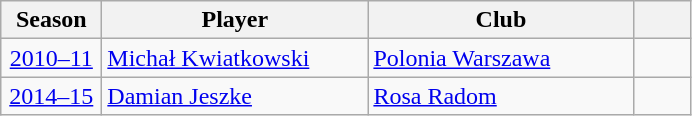<table class="wikitable">
<tr>
<th width=60>Season</th>
<th width=170>Player</th>
<th width=170>Club</th>
<th width=30></th>
</tr>
<tr>
<td style="text-align:center;"><a href='#'>2010–11</a></td>
<td> <a href='#'>Michał Kwiatkowski</a></td>
<td><a href='#'>Polonia Warszawa</a></td>
<td style="text-align:center;"></td>
</tr>
<tr>
<td style="text-align:center;"><a href='#'>2014–15</a></td>
<td> <a href='#'>Damian Jeszke</a></td>
<td><a href='#'>Rosa Radom</a></td>
<td></td>
</tr>
</table>
